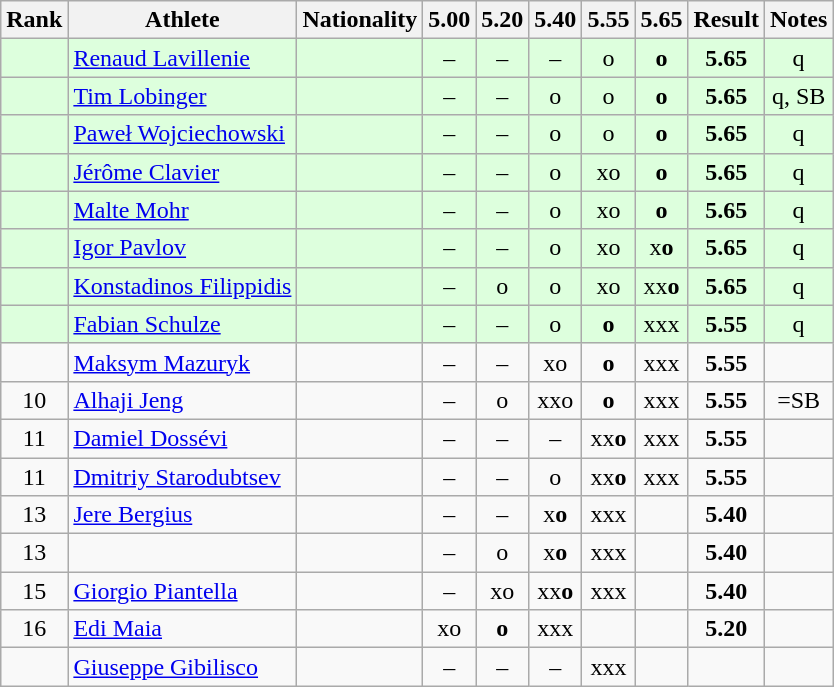<table class="wikitable sortable" style="text-align:center">
<tr>
<th>Rank</th>
<th>Athlete</th>
<th>Nationality</th>
<th>5.00</th>
<th>5.20</th>
<th>5.40</th>
<th>5.55</th>
<th>5.65</th>
<th>Result</th>
<th>Notes</th>
</tr>
<tr bgcolor=ddffdd>
<td></td>
<td align="left"><a href='#'>Renaud Lavillenie</a></td>
<td align=left></td>
<td>–</td>
<td>–</td>
<td>–</td>
<td>o</td>
<td><strong>o</strong></td>
<td><strong>5.65</strong></td>
<td>q</td>
</tr>
<tr bgcolor=ddffdd>
<td></td>
<td align="left"><a href='#'>Tim Lobinger</a></td>
<td align=left></td>
<td>–</td>
<td>–</td>
<td>o</td>
<td>o</td>
<td><strong>o</strong></td>
<td><strong>5.65</strong></td>
<td>q, SB</td>
</tr>
<tr bgcolor=ddffdd>
<td></td>
<td align="left"><a href='#'>Paweł Wojciechowski</a></td>
<td align=left></td>
<td>–</td>
<td>–</td>
<td>o</td>
<td>o</td>
<td><strong>o</strong></td>
<td><strong>5.65</strong></td>
<td>q</td>
</tr>
<tr bgcolor=ddffdd>
<td></td>
<td align="left"><a href='#'>Jérôme Clavier</a></td>
<td align=left></td>
<td>–</td>
<td>–</td>
<td>o</td>
<td>xo</td>
<td><strong>o</strong></td>
<td><strong>5.65</strong></td>
<td>q</td>
</tr>
<tr bgcolor=ddffdd>
<td></td>
<td align="left"><a href='#'>Malte Mohr</a></td>
<td align=left></td>
<td>–</td>
<td>–</td>
<td>o</td>
<td>xo</td>
<td><strong>o</strong></td>
<td><strong>5.65</strong></td>
<td>q</td>
</tr>
<tr bgcolor=ddffdd>
<td></td>
<td align="left"><a href='#'>Igor Pavlov</a></td>
<td align=left></td>
<td>–</td>
<td>–</td>
<td>o</td>
<td>xo</td>
<td>x<strong>o</strong></td>
<td><strong>5.65</strong></td>
<td>q</td>
</tr>
<tr bgcolor=ddffdd>
<td></td>
<td align="left"><a href='#'>Konstadinos Filippidis</a></td>
<td align=left></td>
<td>–</td>
<td>o</td>
<td>o</td>
<td>xo</td>
<td>xx<strong>o</strong></td>
<td><strong>5.65</strong></td>
<td>q</td>
</tr>
<tr bgcolor=ddffdd>
<td></td>
<td align="left"><a href='#'>Fabian Schulze</a></td>
<td align=left></td>
<td>–</td>
<td>–</td>
<td>o</td>
<td><strong>o</strong></td>
<td>xxx</td>
<td><strong>5.55</strong></td>
<td>q</td>
</tr>
<tr>
<td></td>
<td align="left"><a href='#'>Maksym Mazuryk</a></td>
<td align=left></td>
<td>–</td>
<td>–</td>
<td>xo</td>
<td><strong>o</strong></td>
<td>xxx</td>
<td><strong>5.55</strong></td>
<td></td>
</tr>
<tr>
<td>10</td>
<td align="left"><a href='#'>Alhaji Jeng</a></td>
<td align=left></td>
<td>–</td>
<td>o</td>
<td>xxo</td>
<td><strong>o</strong></td>
<td>xxx</td>
<td><strong>5.55</strong></td>
<td>=SB</td>
</tr>
<tr>
<td>11</td>
<td align="left"><a href='#'>Damiel Dossévi</a></td>
<td align=left></td>
<td>–</td>
<td>–</td>
<td>–</td>
<td>xx<strong>o</strong></td>
<td>xxx</td>
<td><strong>5.55</strong></td>
<td></td>
</tr>
<tr>
<td>11</td>
<td align="left"><a href='#'>Dmitriy Starodubtsev</a></td>
<td align=left></td>
<td>–</td>
<td>–</td>
<td>o</td>
<td>xx<strong>o</strong></td>
<td>xxx</td>
<td><strong>5.55</strong></td>
<td></td>
</tr>
<tr>
<td>13</td>
<td align="left"><a href='#'>Jere Bergius</a></td>
<td align=left></td>
<td>–</td>
<td>–</td>
<td>x<strong>o</strong></td>
<td>xxx</td>
<td></td>
<td><strong>5.40</strong></td>
<td></td>
</tr>
<tr>
<td>13</td>
<td align="left"></td>
<td align=left></td>
<td>–</td>
<td>o</td>
<td>x<strong>o</strong></td>
<td>xxx</td>
<td></td>
<td><strong>5.40</strong></td>
<td></td>
</tr>
<tr>
<td>15</td>
<td align="left"><a href='#'>Giorgio Piantella</a></td>
<td align=left></td>
<td>–</td>
<td>xo</td>
<td>xx<strong>o</strong></td>
<td>xxx</td>
<td></td>
<td><strong>5.40</strong></td>
<td></td>
</tr>
<tr>
<td>16</td>
<td align="left"><a href='#'>Edi Maia</a></td>
<td align=left></td>
<td>xo</td>
<td><strong>o</strong></td>
<td>xxx</td>
<td></td>
<td></td>
<td><strong>5.20</strong></td>
<td></td>
</tr>
<tr>
<td></td>
<td align="left"><a href='#'>Giuseppe Gibilisco</a></td>
<td align=left></td>
<td>–</td>
<td>–</td>
<td>–</td>
<td>xxx</td>
<td></td>
<td></td>
<td></td>
</tr>
</table>
